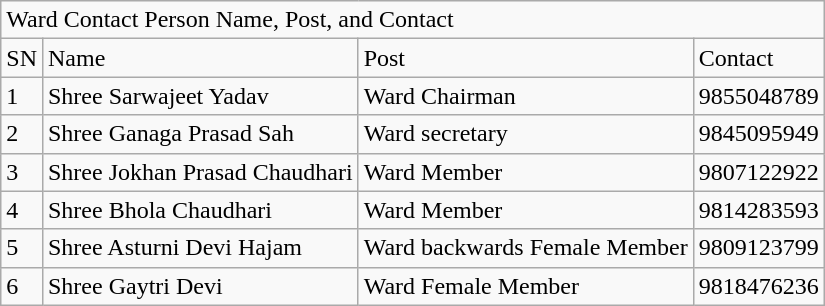<table class="wikitable">
<tr>
<td colspan="4">Ward Contact Person Name, Post, and Contact</td>
</tr>
<tr>
<td>SN</td>
<td>Name</td>
<td>Post</td>
<td>Contact</td>
</tr>
<tr>
<td>1</td>
<td>Shree Sarwajeet  Yadav</td>
<td>Ward Chairman</td>
<td>9855048789</td>
</tr>
<tr>
<td>2</td>
<td>Shree Ganaga Prasad  Sah</td>
<td>Ward secretary</td>
<td>9845095949</td>
</tr>
<tr>
<td>3</td>
<td>Shree Jokhan  Prasad Chaudhari</td>
<td>Ward Member</td>
<td>9807122922</td>
</tr>
<tr>
<td>4</td>
<td>Shree Bhola  Chaudhari</td>
<td>Ward Member</td>
<td>9814283593</td>
</tr>
<tr>
<td>5</td>
<td>Shree Asturni  Devi Hajam</td>
<td>Ward backwards Female Member</td>
<td>9809123799</td>
</tr>
<tr>
<td>6</td>
<td>Shree Gaytri  Devi</td>
<td>Ward Female Member</td>
<td>9818476236</td>
</tr>
</table>
